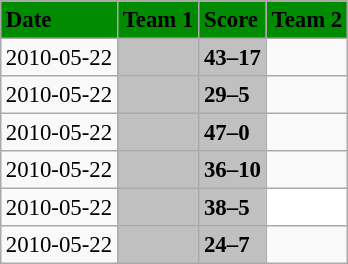<table class="wikitable" style="margin:0.5em auto; font-size:95%">
<tr bgcolor="#008B00">
<td><strong>Date</strong></td>
<td><strong>Team 1</strong></td>
<td><strong>Score</strong></td>
<td><strong>Team 2</strong></td>
</tr>
<tr>
<td>2010-05-22</td>
<td bgcolor="silver"></td>
<td bgcolor="silver"><strong>43–17</strong></td>
<td></td>
</tr>
<tr>
<td>2010-05-22</td>
<td bgcolor="silver"></td>
<td bgcolor="silver"><strong>29–5</strong></td>
<td></td>
</tr>
<tr>
<td>2010-05-22</td>
<td bgcolor="silver"></td>
<td bgcolor="silver"><strong>47–0</strong></td>
<td></td>
</tr>
<tr>
<td>2010-05-22</td>
<td bgcolor="silver"></td>
<td bgcolor="silver"><strong>36–10</strong></td>
<td></td>
</tr>
<tr>
<td>2010-05-22</td>
<td bgcolor="silver"></td>
<td bgcolor="silver"><strong>38–5</strong></td>
<td bgcolor="white"></td>
</tr>
<tr>
<td>2010-05-22</td>
<td bgcolor="silver"></td>
<td bgcolor="silver"><strong>24–7</strong></td>
<td></td>
</tr>
</table>
